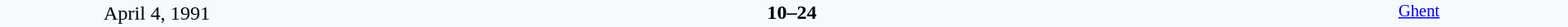<table style="width: 100%; background:#F5FAFF;" cellspacing="0">
<tr>
<td align=center rowspan=3 width=20%>April 4, 1991<br></td>
</tr>
<tr>
<td width=24% align=right></td>
<td align=center width=13%><strong>10–24</strong></td>
<td width=24%></td>
<td style=font-size:85% rowspan=3 valign=top align=center><a href='#'>Ghent</a></td>
</tr>
<tr style=font-size:85%>
<td align=right></td>
<td align=center></td>
<td></td>
</tr>
</table>
